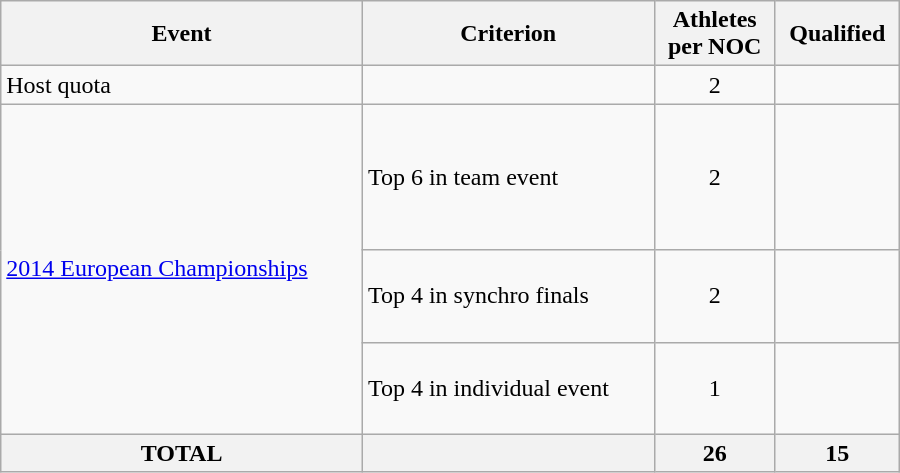<table class="wikitable" width=600>
<tr>
<th>Event</th>
<th>Criterion</th>
<th>Athletes<br>per NOC</th>
<th>Qualified</th>
</tr>
<tr>
<td>Host quota</td>
<td></td>
<td align=center>2</td>
<td></td>
</tr>
<tr>
<td rowspan=3><a href='#'>2014 European Championships</a></td>
<td>Top 6 in team event</td>
<td align=center>2</td>
<td><br><br><br><br><br></td>
</tr>
<tr>
<td>Top 4 in synchro finals</td>
<td align=center>2</td>
<td><br><br><br></td>
</tr>
<tr>
<td>Top 4 in individual event</td>
<td align=center>1</td>
<td><br><br><br></td>
</tr>
<tr>
<th colspan="1">TOTAL</th>
<th></th>
<th>26</th>
<th>15</th>
</tr>
</table>
